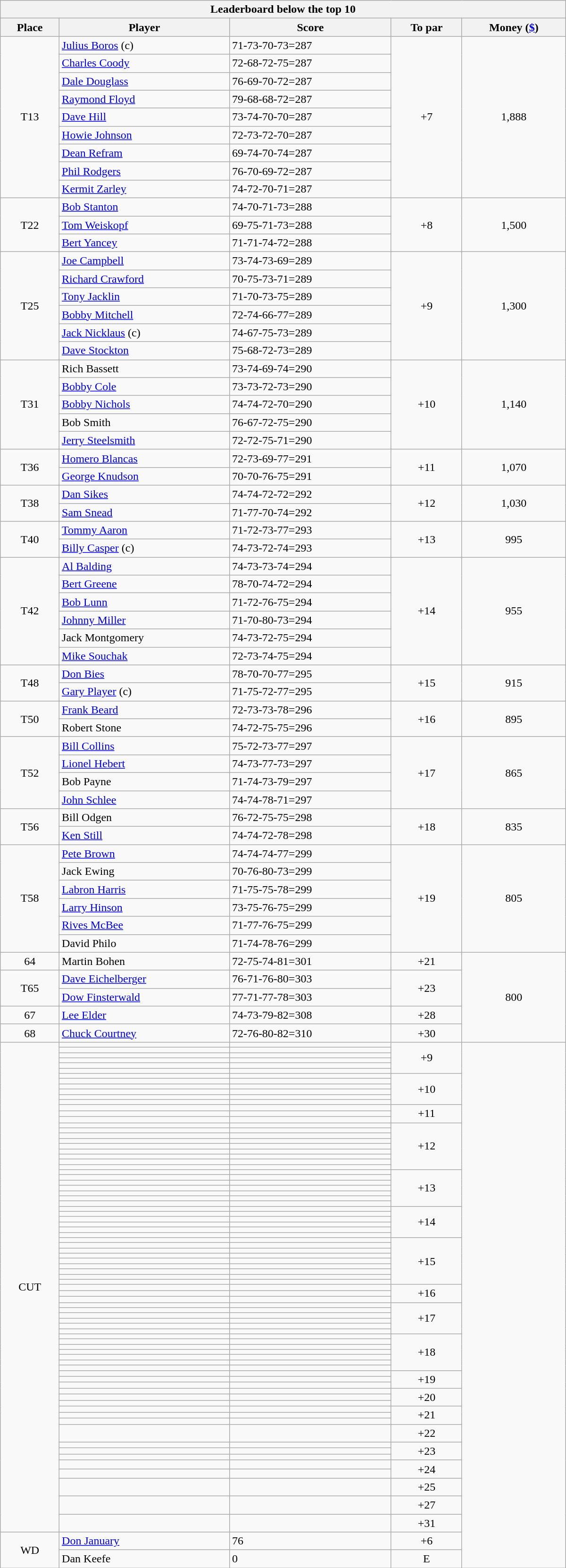<table class="collapsible collapsed wikitable" style="width:50em;margin-top:-1px;">
<tr>
<th scope="col" colspan="6">Leaderboard below the top 10</th>
</tr>
<tr>
<th>Place</th>
<th>Player</th>
<th>Score</th>
<th>To par</th>
<th>Money (<a href='#'>$</a>)</th>
</tr>
<tr>
<td rowspan=9 align=center>T13</td>
<td> <a href='#'>Julius Boros</a> (c)</td>
<td>71-73-70-73=287</td>
<td rowspan=9 align=center>+7</td>
<td rowspan=9 align=center>1,888</td>
</tr>
<tr>
<td> <a href='#'>Charles Coody</a></td>
<td>72-68-72-75=287</td>
</tr>
<tr>
<td> <a href='#'>Dale Douglass</a></td>
<td>76-69-70-72=287</td>
</tr>
<tr>
<td> <a href='#'>Raymond Floyd</a></td>
<td>79-68-68-72=287</td>
</tr>
<tr>
<td> <a href='#'>Dave Hill</a></td>
<td>73-74-70-70=287</td>
</tr>
<tr>
<td> <a href='#'>Howie Johnson</a></td>
<td>72-73-72-70=287</td>
</tr>
<tr>
<td> <a href='#'>Dean Refram</a></td>
<td>69-74-70-74=287</td>
</tr>
<tr>
<td> <a href='#'>Phil Rodgers</a></td>
<td>76-70-69-72=287</td>
</tr>
<tr>
<td> <a href='#'>Kermit Zarley</a></td>
<td>74-72-70-71=287</td>
</tr>
<tr>
<td rowspan=3 align=center>T22</td>
<td> <a href='#'>Bob Stanton</a></td>
<td>74-70-71-73=288</td>
<td rowspan=3 align=center>+8</td>
<td rowspan=3 align=center>1,500</td>
</tr>
<tr>
<td> <a href='#'>Tom Weiskopf</a></td>
<td>69-75-71-73=288</td>
</tr>
<tr>
<td> <a href='#'>Bert Yancey</a></td>
<td>71-71-74-72=288</td>
</tr>
<tr>
<td rowspan=6 align=center>T25</td>
<td> <a href='#'>Joe Campbell</a></td>
<td>73-74-73-69=289</td>
<td rowspan=6 align=center>+9</td>
<td rowspan=6 align=center>1,300</td>
</tr>
<tr>
<td> <a href='#'>Richard Crawford</a></td>
<td>70-75-73-71=289</td>
</tr>
<tr>
<td> <a href='#'>Tony Jacklin</a></td>
<td>71-70-73-75=289</td>
</tr>
<tr>
<td> <a href='#'>Bobby Mitchell</a></td>
<td>72-74-66-77=289</td>
</tr>
<tr>
<td> <a href='#'>Jack Nicklaus</a> (c)</td>
<td>74-67-75-73=289</td>
</tr>
<tr>
<td> <a href='#'>Dave Stockton</a></td>
<td>75-68-72-73=289</td>
</tr>
<tr>
<td rowspan=5 align=center>T31</td>
<td> Rich Bassett</td>
<td>73-74-69-74=290</td>
<td rowspan=5 align=center>+10</td>
<td rowspan=5 align=center>1,140</td>
</tr>
<tr>
<td> <a href='#'>Bobby Cole</a></td>
<td>73-73-72-73=290</td>
</tr>
<tr>
<td> <a href='#'>Bobby Nichols</a></td>
<td>74-74-72-70=290</td>
</tr>
<tr>
<td> Bob Smith</td>
<td>76-67-72-75=290</td>
</tr>
<tr>
<td> <a href='#'>Jerry Steelsmith</a></td>
<td>72-72-75-71=290</td>
</tr>
<tr>
<td rowspan=2 align=center>T36</td>
<td> <a href='#'>Homero Blancas</a></td>
<td>72-73-69-77=291</td>
<td rowspan=2 align=center>+11</td>
<td rowspan=2 align=center>1,070</td>
</tr>
<tr>
<td> <a href='#'>George Knudson</a></td>
<td>70-70-76-75=291</td>
</tr>
<tr>
<td rowspan=2 align=center>T38</td>
<td> <a href='#'>Dan Sikes</a></td>
<td>74-74-72-72=292</td>
<td rowspan=2 align=center>+12</td>
<td rowspan=2 align=center>1,030</td>
</tr>
<tr>
<td> <a href='#'>Sam Snead</a></td>
<td>71-77-70-74=292</td>
</tr>
<tr>
<td rowspan=2 align=center>T40</td>
<td> <a href='#'>Tommy Aaron</a></td>
<td>71-72-73-77=293</td>
<td rowspan=2 align=center>+13</td>
<td rowspan=2 align=center>995</td>
</tr>
<tr>
<td> <a href='#'>Billy Casper</a> (c)</td>
<td>74-73-72-74=293</td>
</tr>
<tr>
<td rowspan=6 align=center>T42</td>
<td> <a href='#'>Al Balding</a></td>
<td>74-73-73-74=294</td>
<td rowspan=6 align=center>+14</td>
<td rowspan=6 align=center>955</td>
</tr>
<tr>
<td> <a href='#'>Bert Greene</a></td>
<td>78-70-74-72=294</td>
</tr>
<tr>
<td> <a href='#'>Bob Lunn</a></td>
<td>71-72-76-75=294</td>
</tr>
<tr>
<td> <a href='#'>Johnny Miller</a></td>
<td>71-70-80-73=294</td>
</tr>
<tr>
<td> Jack Montgomery</td>
<td>74-73-72-75=294</td>
</tr>
<tr>
<td> <a href='#'>Mike Souchak</a></td>
<td>72-73-74-75=294</td>
</tr>
<tr>
<td rowspan=2 align=center>T48</td>
<td> <a href='#'>Don Bies</a></td>
<td>78-70-70-77=295</td>
<td rowspan=2 align=center>+15</td>
<td rowspan=2 align=center>915</td>
</tr>
<tr>
<td> <a href='#'>Gary Player</a> (c)</td>
<td>71-75-72-77=295</td>
</tr>
<tr>
<td rowspan=2 align=center>T50</td>
<td> <a href='#'>Frank Beard</a></td>
<td>72-73-73-78=296</td>
<td rowspan=2 align=center>+16</td>
<td rowspan=2 align=center>895</td>
</tr>
<tr>
<td> Robert Stone</td>
<td>74-72-75-75=296</td>
</tr>
<tr>
<td rowspan=4 align=center>T52</td>
<td> <a href='#'>Bill Collins</a></td>
<td>75-72-73-77=297</td>
<td rowspan=4 align=center>+17</td>
<td rowspan=4 align=center>865</td>
</tr>
<tr>
<td> <a href='#'>Lionel Hebert</a></td>
<td>74-73-77-73=297</td>
</tr>
<tr>
<td> Bob Payne</td>
<td>71-74-73-79=297</td>
</tr>
<tr>
<td> <a href='#'>John Schlee</a></td>
<td>74-74-78-71=297</td>
</tr>
<tr>
<td rowspan=2 align=center>T56</td>
<td> Bill Odgen</td>
<td>76-72-75-75=298</td>
<td rowspan=2 align=center>+18</td>
<td rowspan=2 align=center>835</td>
</tr>
<tr>
<td> <a href='#'>Ken Still</a></td>
<td>74-74-72-78=298</td>
</tr>
<tr>
<td rowspan=6 align=center>T58</td>
<td> <a href='#'>Pete Brown</a></td>
<td>74-74-74-77=299</td>
<td rowspan=6 align=center>+19</td>
<td rowspan=6 align=center>805</td>
</tr>
<tr>
<td> Jack Ewing</td>
<td>70-76-80-73=299</td>
</tr>
<tr>
<td> <a href='#'>Labron Harris</a></td>
<td>71-75-75-78=299</td>
</tr>
<tr>
<td> <a href='#'>Larry Hinson</a></td>
<td>73-75-76-75=299</td>
</tr>
<tr>
<td> <a href='#'>Rives McBee</a></td>
<td>71-77-76-75=299</td>
</tr>
<tr>
<td> David Philo</td>
<td>71-74-78-76=299</td>
</tr>
<tr>
<td align=center>64</td>
<td> Martin Bohen</td>
<td>72-75-74-81=301</td>
<td align=center>+21</td>
<td rowspan=5 align=center>800</td>
</tr>
<tr>
<td rowspan=2 align=center>T65</td>
<td> <a href='#'>Dave Eichelberger</a></td>
<td>76-71-76-80=303</td>
<td rowspan=2 align=center>+23</td>
</tr>
<tr>
<td> <a href='#'>Dow Finsterwald</a></td>
<td>77-71-77-78=303</td>
</tr>
<tr>
<td align=center>67</td>
<td> <a href='#'>Lee Elder</a></td>
<td>74-73-79-82=308</td>
<td align=center>+28</td>
</tr>
<tr>
<td align=center>68</td>
<td> <a href='#'>Chuck Courtney</a></td>
<td>72-76-80-82=310</td>
<td align=center>+30</td>
</tr>
<tr>
<td rowspan=80 align=center>CUT</td>
<td></td>
<td></td>
<td rowspan=6 align=center>+9</td>
<td rowspan=82 align=center></td>
</tr>
<tr>
<td></td>
<td></td>
</tr>
<tr>
<td></td>
<td></td>
</tr>
<tr>
<td></td>
<td></td>
</tr>
<tr>
<td></td>
<td></td>
</tr>
<tr>
<td></td>
<td></td>
</tr>
<tr>
<td></td>
<td></td>
<td rowspan=6 align=center>+10</td>
</tr>
<tr>
<td></td>
<td></td>
</tr>
<tr>
<td></td>
<td></td>
</tr>
<tr>
<td></td>
<td></td>
</tr>
<tr>
<td></td>
<td></td>
</tr>
<tr>
<td></td>
<td></td>
</tr>
<tr>
<td></td>
<td></td>
<td rowspan=3 align=center>+11</td>
</tr>
<tr>
<td></td>
<td></td>
</tr>
<tr>
<td></td>
<td></td>
</tr>
<tr>
<td></td>
<td></td>
<td rowspan=9 align=center>+12</td>
</tr>
<tr>
<td></td>
<td></td>
</tr>
<tr>
<td></td>
<td></td>
</tr>
<tr>
<td></td>
<td></td>
</tr>
<tr>
<td></td>
<td></td>
</tr>
<tr>
<td></td>
<td></td>
</tr>
<tr>
<td></td>
<td></td>
</tr>
<tr>
<td></td>
<td></td>
</tr>
<tr>
<td></td>
<td></td>
</tr>
<tr>
<td></td>
<td></td>
<td rowspan=7 align=center>+13</td>
</tr>
<tr>
<td></td>
<td></td>
</tr>
<tr>
<td></td>
<td></td>
</tr>
<tr>
<td></td>
<td></td>
</tr>
<tr>
<td></td>
<td></td>
</tr>
<tr>
<td></td>
<td></td>
</tr>
<tr>
<td></td>
<td></td>
</tr>
<tr>
<td></td>
<td></td>
<td rowspan=6 align=center>+14</td>
</tr>
<tr>
<td></td>
<td></td>
</tr>
<tr>
<td></td>
<td></td>
</tr>
<tr>
<td></td>
<td></td>
</tr>
<tr>
<td></td>
<td></td>
</tr>
<tr>
<td></td>
<td></td>
</tr>
<tr>
<td></td>
<td></td>
<td rowspan=9 align=center>+15</td>
</tr>
<tr>
<td></td>
<td></td>
</tr>
<tr>
<td></td>
<td></td>
</tr>
<tr>
<td></td>
<td></td>
</tr>
<tr>
<td></td>
<td></td>
</tr>
<tr>
<td></td>
<td></td>
</tr>
<tr>
<td></td>
<td></td>
</tr>
<tr>
<td></td>
<td></td>
</tr>
<tr>
<td></td>
<td></td>
</tr>
<tr>
<td></td>
<td></td>
<td rowspan=3 align=center>+16</td>
</tr>
<tr>
<td></td>
<td></td>
</tr>
<tr>
<td></td>
<td></td>
</tr>
<tr>
<td></td>
<td></td>
<td rowspan=6 align=center>+17</td>
</tr>
<tr>
<td></td>
<td></td>
</tr>
<tr>
<td></td>
<td></td>
</tr>
<tr>
<td></td>
<td></td>
</tr>
<tr>
<td></td>
<td></td>
</tr>
<tr>
<td></td>
<td></td>
</tr>
<tr>
<td></td>
<td></td>
<td rowspan=7 align=center>+18</td>
</tr>
<tr>
<td></td>
<td></td>
</tr>
<tr>
<td></td>
<td></td>
</tr>
<tr>
<td></td>
<td></td>
</tr>
<tr>
<td></td>
<td></td>
</tr>
<tr>
<td></td>
<td></td>
</tr>
<tr>
<td></td>
<td></td>
</tr>
<tr>
<td></td>
<td></td>
<td rowspan=3 align=center>+19</td>
</tr>
<tr>
<td></td>
<td></td>
</tr>
<tr>
<td></td>
<td></td>
</tr>
<tr>
<td></td>
<td></td>
<td rowspan=3 align=center>+20</td>
</tr>
<tr>
<td></td>
<td></td>
</tr>
<tr>
<td></td>
<td></td>
</tr>
<tr>
<td></td>
<td></td>
<td rowspan=3 align=center>+21</td>
</tr>
<tr>
<td></td>
<td></td>
</tr>
<tr>
<td></td>
<td></td>
</tr>
<tr>
<td></td>
<td></td>
<td align=center>+22</td>
</tr>
<tr>
<td></td>
<td></td>
<td rowspan=3 align=center>+23</td>
</tr>
<tr>
<td></td>
<td></td>
</tr>
<tr>
<td></td>
<td></td>
</tr>
<tr>
<td></td>
<td></td>
<td rowspan=2 align=center>+24</td>
</tr>
<tr>
<td></td>
<td></td>
</tr>
<tr>
<td></td>
<td></td>
<td align=center>+25</td>
</tr>
<tr>
<td></td>
<td></td>
<td align=center>+27</td>
</tr>
<tr>
<td></td>
<td></td>
<td align=center>+31</td>
</tr>
<tr>
<td rowspan=2 align=center>WD</td>
<td> <a href='#'>Don January</a></td>
<td>76</td>
<td align=center>+6</td>
</tr>
<tr>
<td> Dan Keefe</td>
<td>0</td>
<td align=center>E</td>
</tr>
</table>
